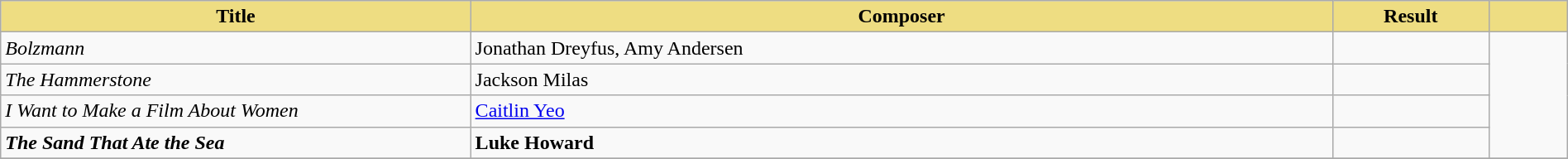<table class="wikitable" width=100%>
<tr>
<th style="width:30%;background:#EEDD82;">Title</th>
<th style="width:55%;background:#EEDD82;">Composer</th>
<th style="width:10%;background:#EEDD82;">Result</th>
<th style="width:5%;background:#EEDD82;"></th>
</tr>
<tr>
<td><em>Bolzmann</em></td>
<td>Jonathan Dreyfus, Amy Andersen</td>
<td></td>
<td rowspan="4"><br></td>
</tr>
<tr>
<td><em>The Hammerstone</em></td>
<td>Jackson Milas</td>
<td></td>
</tr>
<tr>
<td><em>I Want to Make a Film About Women</em></td>
<td><a href='#'>Caitlin Yeo</a></td>
<td></td>
</tr>
<tr>
<td><strong><em>The Sand That Ate the Sea</em></strong></td>
<td><strong>Luke Howard</strong></td>
<td></td>
</tr>
<tr>
</tr>
</table>
